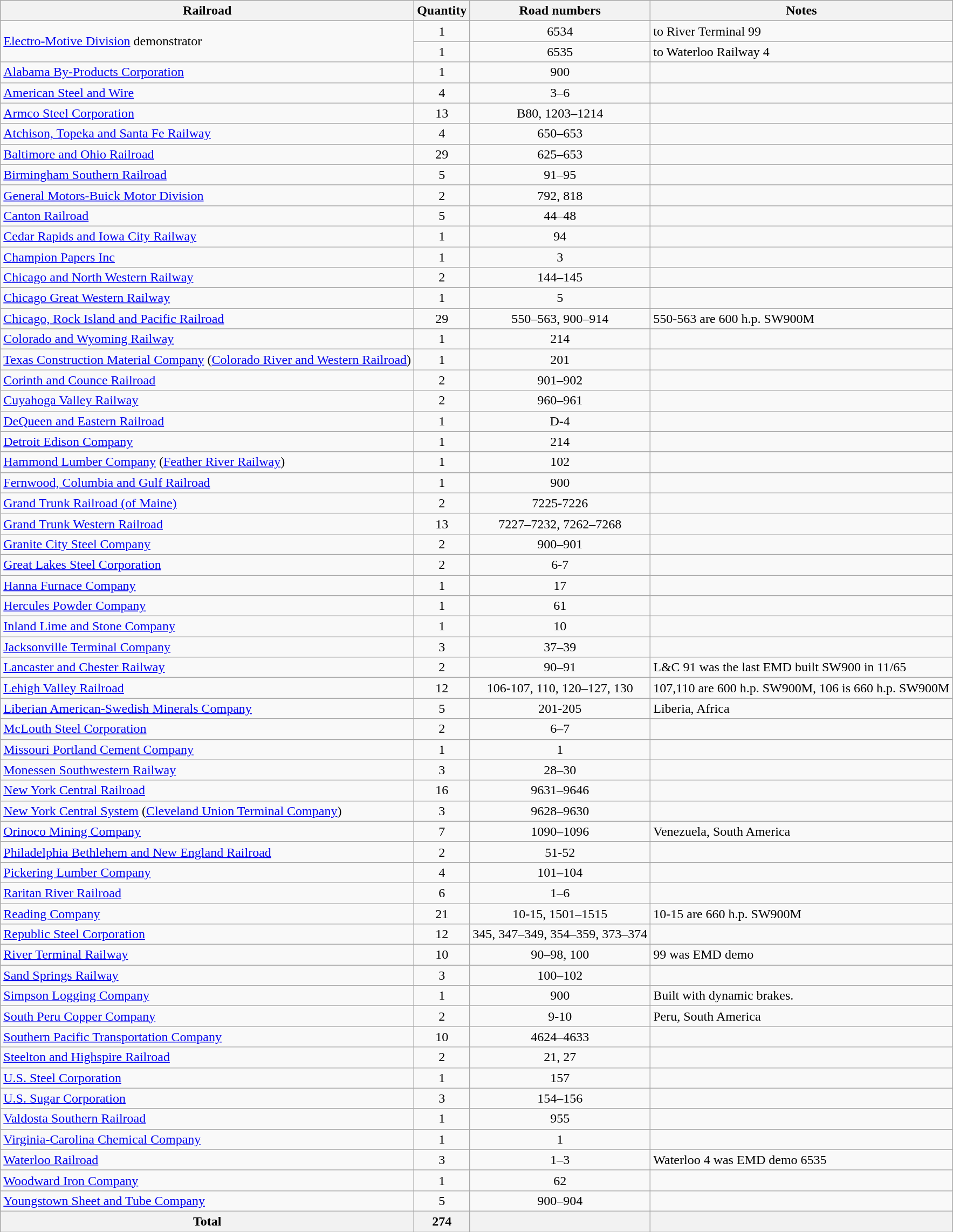<table class="wikitable">
<tr>
<th>Railroad</th>
<th>Quantity</th>
<th>Road numbers</th>
<th>Notes</th>
</tr>
<tr>
<td rowspan=2><a href='#'>Electro-Motive Division</a> demonstrator</td>
<td style="text-align:center;">1</td>
<td style="text-align:center;">6534</td>
<td>to River Terminal 99</td>
</tr>
<tr>
<td style="text-align:center;">1</td>
<td style="text-align:center;">6535</td>
<td>to Waterloo Railway 4</td>
</tr>
<tr>
<td><a href='#'>Alabama By-Products Corporation</a></td>
<td style="text-align:center;">1</td>
<td style="text-align:center;">900</td>
<td></td>
</tr>
<tr>
<td><a href='#'>American Steel and Wire</a></td>
<td style="text-align:center;">4</td>
<td style="text-align:center;">3–6</td>
<td></td>
</tr>
<tr>
<td><a href='#'>Armco Steel Corporation</a></td>
<td style="text-align:center;">13</td>
<td style="text-align:center;">B80, 1203–1214</td>
<td></td>
</tr>
<tr>
<td><a href='#'>Atchison, Topeka and Santa Fe Railway</a></td>
<td style="text-align:center;">4</td>
<td style="text-align:center;">650–653</td>
<td></td>
</tr>
<tr>
<td><a href='#'>Baltimore and Ohio Railroad</a></td>
<td style="text-align:center;">29</td>
<td style="text-align:center;">625–653</td>
<td></td>
</tr>
<tr>
<td><a href='#'>Birmingham Southern Railroad</a></td>
<td style="text-align:center;">5</td>
<td style="text-align:center;">91–95</td>
<td></td>
</tr>
<tr>
<td><a href='#'>General Motors-Buick Motor Division</a></td>
<td style="text-align:center;">2</td>
<td style="text-align:center;">792, 818</td>
<td></td>
</tr>
<tr>
<td><a href='#'>Canton Railroad</a></td>
<td style="text-align:center;">5</td>
<td style="text-align:center;">44–48</td>
<td></td>
</tr>
<tr>
<td><a href='#'>Cedar Rapids and Iowa City Railway</a></td>
<td style="text-align:center;">1</td>
<td style="text-align:center;">94</td>
<td></td>
</tr>
<tr>
<td><a href='#'>Champion Papers Inc</a></td>
<td style="text-align:center;">1</td>
<td style="text-align:center;">3</td>
<td></td>
</tr>
<tr>
<td><a href='#'>Chicago and North Western Railway</a></td>
<td style="text-align:center;">2</td>
<td style="text-align:center;">144–145</td>
<td></td>
</tr>
<tr>
<td><a href='#'>Chicago Great Western Railway</a></td>
<td style="text-align:center;">1</td>
<td style="text-align:center;">5</td>
<td></td>
</tr>
<tr>
<td><a href='#'>Chicago, Rock Island and Pacific Railroad</a></td>
<td style="text-align:center;">29</td>
<td style="text-align:center;">550–563, 900–914</td>
<td>550-563 are 600 h.p. SW900M</td>
</tr>
<tr>
<td><a href='#'>Colorado and Wyoming Railway</a></td>
<td style="text-align:center;">1</td>
<td style="text-align:center;">214</td>
<td></td>
</tr>
<tr>
<td><a href='#'>Texas Construction Material Company</a> (<a href='#'>Colorado River and Western Railroad</a>)</td>
<td style="text-align:center;">1</td>
<td style="text-align:center;">201</td>
<td></td>
</tr>
<tr>
<td><a href='#'>Corinth and Counce Railroad</a></td>
<td style="text-align:center;">2</td>
<td style="text-align:center;">901–902</td>
<td></td>
</tr>
<tr>
<td><a href='#'>Cuyahoga Valley Railway</a></td>
<td style="text-align:center;">2</td>
<td style="text-align:center;">960–961</td>
<td></td>
</tr>
<tr>
<td><a href='#'>DeQueen and Eastern Railroad</a></td>
<td style="text-align:center;">1</td>
<td style="text-align:center;">D-4</td>
<td></td>
</tr>
<tr>
<td><a href='#'>Detroit Edison Company</a></td>
<td style="text-align:center;">1</td>
<td style="text-align:center;">214</td>
<td></td>
</tr>
<tr>
<td><a href='#'>Hammond Lumber Company</a> (<a href='#'>Feather River Railway</a>)</td>
<td style="text-align:center;">1</td>
<td style="text-align:center;">102</td>
<td></td>
</tr>
<tr>
<td><a href='#'>Fernwood, Columbia and Gulf Railroad</a></td>
<td style="text-align:center;">1</td>
<td style="text-align:center;">900</td>
<td></td>
</tr>
<tr>
<td><a href='#'>Grand Trunk Railroad (of Maine)</a></td>
<td style="text-align:center;">2</td>
<td style="text-align:center;">7225-7226</td>
<td></td>
</tr>
<tr>
<td><a href='#'>Grand Trunk Western Railroad</a></td>
<td style="text-align:center;">13</td>
<td style="text-align:center;">7227–7232, 7262–7268</td>
<td></td>
</tr>
<tr>
<td><a href='#'>Granite City Steel Company</a></td>
<td style="text-align:center;">2</td>
<td style="text-align:center;">900–901</td>
<td></td>
</tr>
<tr>
<td><a href='#'>Great Lakes Steel Corporation</a></td>
<td style="text-align:center;">2</td>
<td style="text-align:center;">6-7</td>
<td></td>
</tr>
<tr>
<td><a href='#'>Hanna Furnace Company</a></td>
<td style="text-align:center;">1</td>
<td style="text-align:center;">17</td>
<td></td>
</tr>
<tr>
<td><a href='#'>Hercules Powder Company</a></td>
<td style="text-align:center;">1</td>
<td style="text-align:center;">61</td>
<td></td>
</tr>
<tr>
<td><a href='#'>Inland Lime and Stone Company</a></td>
<td style="text-align:center;">1</td>
<td style="text-align:center;">10</td>
<td></td>
</tr>
<tr>
<td><a href='#'>Jacksonville Terminal Company</a></td>
<td style="text-align:center;">3</td>
<td style="text-align:center;">37–39</td>
<td></td>
</tr>
<tr>
<td><a href='#'>Lancaster and Chester Railway</a></td>
<td style="text-align:center;">2</td>
<td style="text-align:center;">90–91</td>
<td>L&C 91 was the last EMD built SW900 in 11/65</td>
</tr>
<tr>
<td><a href='#'>Lehigh Valley Railroad</a></td>
<td style="text-align:center;">12</td>
<td style="text-align:center;">106-107, 110, 120–127, 130</td>
<td>107,110 are 600 h.p. SW900M, 106 is 660 h.p. SW900M</td>
</tr>
<tr>
<td><a href='#'>Liberian American-Swedish Minerals Company</a></td>
<td style="text-align:center;">5</td>
<td style="text-align:center;">201-205</td>
<td>Liberia, Africa</td>
</tr>
<tr>
<td><a href='#'>McLouth Steel Corporation</a></td>
<td style="text-align:center;">2</td>
<td style="text-align:center;">6–7</td>
<td></td>
</tr>
<tr>
<td><a href='#'>Missouri Portland Cement Company</a></td>
<td style="text-align:center;">1</td>
<td style="text-align:center;">1</td>
<td></td>
</tr>
<tr>
<td><a href='#'>Monessen Southwestern Railway</a></td>
<td style="text-align:center;">3</td>
<td style="text-align:center;">28–30</td>
<td></td>
</tr>
<tr>
<td><a href='#'>New York Central Railroad</a></td>
<td style="text-align:center;">16</td>
<td style="text-align:center;">9631–9646</td>
<td></td>
</tr>
<tr>
<td><a href='#'>New York Central System</a> (<a href='#'>Cleveland Union Terminal Company</a>)</td>
<td style="text-align:center;">3</td>
<td style="text-align:center;">9628–9630</td>
<td></td>
</tr>
<tr>
<td><a href='#'>Orinoco Mining Company</a></td>
<td style="text-align:center;">7</td>
<td style="text-align:center;">1090–1096</td>
<td>Venezuela, South America</td>
</tr>
<tr>
<td><a href='#'>Philadelphia Bethlehem and New England Railroad</a></td>
<td style="text-align:center;">2</td>
<td style="text-align:center;">51-52</td>
<td></td>
</tr>
<tr>
<td><a href='#'>Pickering Lumber Company</a></td>
<td style="text-align:center;">4</td>
<td style="text-align:center;">101–104</td>
<td></td>
</tr>
<tr>
<td><a href='#'>Raritan River Railroad</a></td>
<td style="text-align:center;">6</td>
<td style="text-align:center;">1–6</td>
<td></td>
</tr>
<tr>
<td><a href='#'>Reading Company</a></td>
<td style="text-align:center;">21</td>
<td style="text-align:center;">10-15, 1501–1515</td>
<td>10-15 are 660 h.p. SW900M</td>
</tr>
<tr>
<td><a href='#'>Republic Steel Corporation</a></td>
<td style="text-align:center;">12</td>
<td style="text-align:center;">345, 347–349, 354–359, 373–374</td>
<td></td>
</tr>
<tr>
<td><a href='#'>River Terminal Railway</a></td>
<td style="text-align:center;">10</td>
<td style="text-align:center;">90–98, 100</td>
<td>99 was EMD demo</td>
</tr>
<tr>
<td><a href='#'>Sand Springs Railway</a></td>
<td style="text-align:center;">3</td>
<td style="text-align:center;">100–102</td>
<td></td>
</tr>
<tr>
<td><a href='#'>Simpson Logging Company</a></td>
<td style="text-align:center;">1</td>
<td style="text-align:center;">900</td>
<td>Built with dynamic brakes.</td>
</tr>
<tr>
<td><a href='#'>South Peru Copper Company</a></td>
<td style="text-align:center;">2</td>
<td style="text-align:center;">9-10</td>
<td>Peru, South America</td>
</tr>
<tr>
<td><a href='#'>Southern Pacific Transportation Company</a></td>
<td style="text-align:center;">10</td>
<td style="text-align:center;">4624–4633</td>
<td></td>
</tr>
<tr>
<td><a href='#'>Steelton and Highspire Railroad</a></td>
<td style="text-align:center;">2</td>
<td style="text-align:center;">21, 27</td>
<td></td>
</tr>
<tr>
<td><a href='#'>U.S. Steel Corporation</a></td>
<td style="text-align:center;">1</td>
<td style="text-align:center;">157</td>
<td></td>
</tr>
<tr>
<td><a href='#'>U.S. Sugar Corporation</a></td>
<td style="text-align:center;">3</td>
<td style="text-align:center;">154–156</td>
<td></td>
</tr>
<tr>
<td><a href='#'>Valdosta Southern Railroad</a></td>
<td style="text-align:center;">1</td>
<td style="text-align:center;">955</td>
<td></td>
</tr>
<tr>
<td><a href='#'>Virginia-Carolina Chemical Company</a></td>
<td style="text-align:center;">1</td>
<td style="text-align:center;">1</td>
<td></td>
</tr>
<tr>
<td><a href='#'>Waterloo Railroad</a></td>
<td style="text-align:center;">3</td>
<td style="text-align:center;">1–3</td>
<td>Waterloo 4 was EMD demo 6535</td>
</tr>
<tr>
<td><a href='#'>Woodward Iron Company</a></td>
<td style="text-align:center;">1</td>
<td style="text-align:center;">62</td>
<td></td>
</tr>
<tr>
<td><a href='#'>Youngstown Sheet and Tube Company</a></td>
<td style="text-align:center;">5</td>
<td style="text-align:center;">900–904</td>
<td></td>
</tr>
<tr>
<th>Total</th>
<th>274</th>
<th></th>
<th></th>
</tr>
</table>
